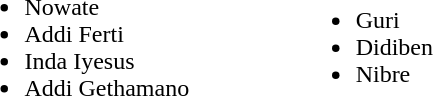<table>
<tr>
<td><br><ul><li>Nowate</li><li>Addi Ferti</li><li>Inda Iyesus</li><li>Addi Gethamano</li></ul></td>
<td WIDTH="63"></td>
<td><br><ul><li>Guri</li><li>Didiben</li><li>Nibre</li></ul></td>
</tr>
</table>
